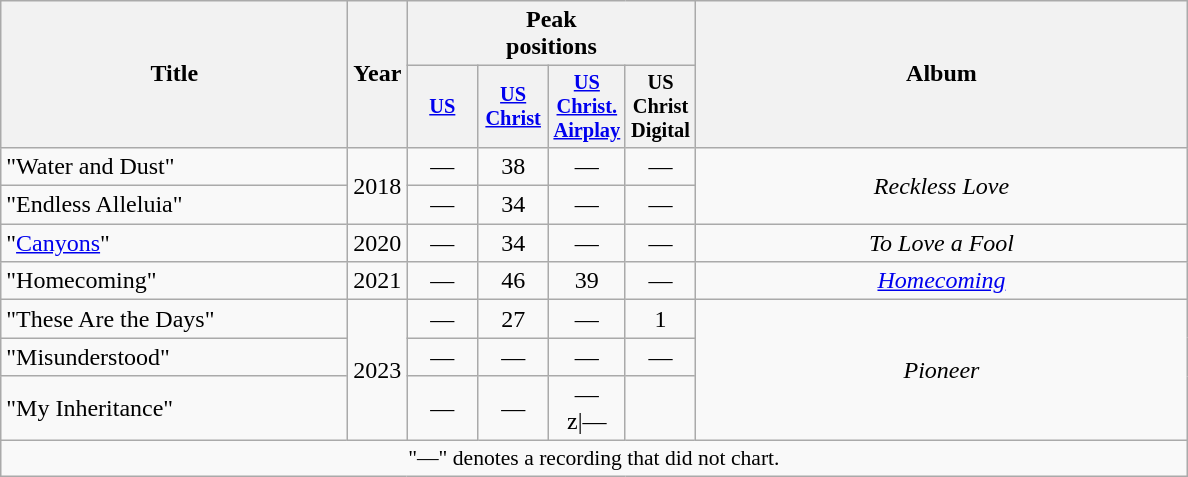<table class="wikitable" style="text-align:center;">
<tr>
<th rowspan="2" style="width:14em;">Title</th>
<th rowspan="2">Year</th>
<th colspan="4">Peak<br>positions</th>
<th rowspan="2" style="width:20em;">Album</th>
</tr>
<tr>
<th scope="col" style="width:3em;font-size:85%;"><a href='#'>US</a><br></th>
<th scope="col" style="width:3em;font-size:85%;"><a href='#'>US<br>Christ</a><br></th>
<th scope="col" style="width:3em;font-size:85%;"><a href='#'>US<br>Christ. Airplay</a><br></th>
<th scope="col" style="width:3em;font-size:85%;">US<br>Christ<br>Digital<br></th>
</tr>
<tr>
<td align="left">"Water and Dust"</td>
<td rowspan="2">2018</td>
<td>—</td>
<td>38</td>
<td>—</td>
<td>—</td>
<td rowspan="2"><em>Reckless Love</em></td>
</tr>
<tr>
<td align="left">"Endless Alleluia"</td>
<td>—</td>
<td>34</td>
<td>—</td>
<td>—</td>
</tr>
<tr>
<td align="left">"<a href='#'>Canyons</a>"</td>
<td>2020</td>
<td>—</td>
<td>34</td>
<td>—</td>
<td>—</td>
<td><em>To Love a Fool</em></td>
</tr>
<tr>
<td align="left">"Homecoming"<br></td>
<td>2021</td>
<td>—</td>
<td>46</td>
<td>39</td>
<td>—</td>
<td><em><a href='#'>Homecoming</a></em></td>
</tr>
<tr>
<td align="left">"These Are the Days"</td>
<td rowspan="3">2023</td>
<td>—</td>
<td>27</td>
<td>—</td>
<td>1</td>
<td rowspan="3"><em>Pioneer</em></td>
</tr>
<tr>
<td align="left">"Misunderstood"</td>
<td>—</td>
<td>—</td>
<td>—</td>
<td>—</td>
</tr>
<tr>
<td align="left">"My Inheritance"</td>
<td>—</td>
<td>—</td>
<td>—<br>z|—</td>
</tr>
<tr>
<td colspan="7" style="font-size:90%">"—" denotes a recording that did not chart.</td>
</tr>
</table>
